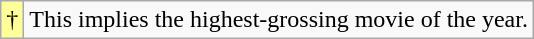<table class="wikitable">
<tr>
<td style="background-color:#FFFF99">†</td>
<td>This implies the highest-grossing movie of the year.</td>
</tr>
</table>
